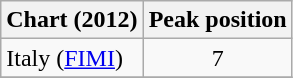<table class="wikitable sortable plainrowheaders">
<tr>
<th scope="col">Chart (2012)</th>
<th align="left">Peak position</th>
</tr>
<tr>
<td align="left">Italy (<a href='#'>FIMI</a>)</td>
<td align="center">7</td>
</tr>
<tr>
</tr>
</table>
